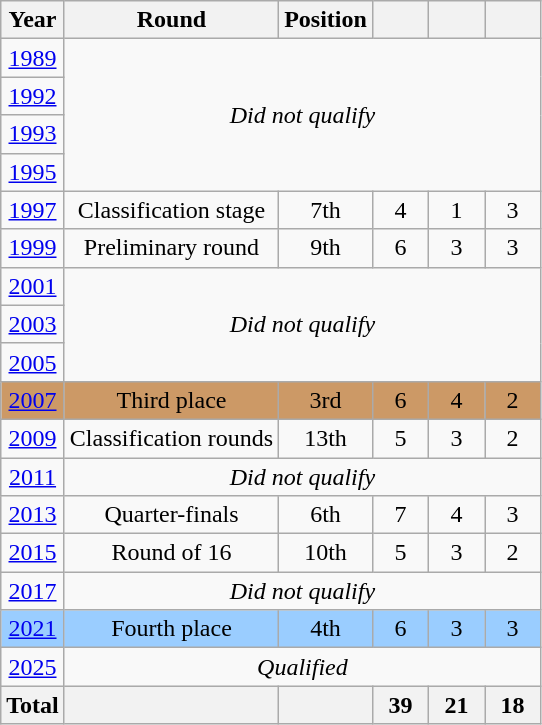<table class="wikitable" style="text-align:center;">
<tr>
<th>Year</th>
<th>Round</th>
<th>Position</th>
<th width=30></th>
<th width=30></th>
<th width=30></th>
</tr>
<tr>
<td> <a href='#'>1989</a></td>
<td rowspan=4 colspan=5><em>Did not qualify</em></td>
</tr>
<tr>
<td> <a href='#'>1992</a></td>
</tr>
<tr>
<td> <a href='#'>1993</a></td>
</tr>
<tr>
<td> <a href='#'>1995</a></td>
</tr>
<tr>
<td> <a href='#'>1997</a></td>
<td>Classification stage</td>
<td>7th</td>
<td>4</td>
<td>1</td>
<td>3</td>
</tr>
<tr>
<td> <a href='#'>1999</a></td>
<td>Preliminary round</td>
<td>9th</td>
<td>6</td>
<td>3</td>
<td>3</td>
</tr>
<tr>
<td> <a href='#'>2001</a></td>
<td rowspan=3 colspan=5><em>Did not qualify</em></td>
</tr>
<tr>
<td> <a href='#'>2003</a></td>
</tr>
<tr>
<td> <a href='#'>2005</a></td>
</tr>
<tr bgcolor=cc9966>
<td> <a href='#'>2007</a></td>
<td>Third place</td>
<td>3rd</td>
<td>6</td>
<td>4</td>
<td>2</td>
</tr>
<tr>
<td> <a href='#'>2009</a></td>
<td>Classification rounds</td>
<td>13th</td>
<td>5</td>
<td>3</td>
<td>2</td>
</tr>
<tr>
<td> <a href='#'>2011</a></td>
<td colspan=5><em>Did not qualify</em></td>
</tr>
<tr>
<td> <a href='#'>2013</a></td>
<td>Quarter-finals</td>
<td>6th</td>
<td>7</td>
<td>4</td>
<td>3</td>
</tr>
<tr>
<td> <a href='#'>2015</a></td>
<td>Round of 16</td>
<td>10th</td>
<td>5</td>
<td>3</td>
<td>2</td>
</tr>
<tr>
<td>  <a href='#'>2017</a></td>
<td colspan=5><em>Did not qualify</em></td>
</tr>
<tr bgcolor=9acdff>
<td> <a href='#'>2021</a></td>
<td>Fourth place</td>
<td>4th</td>
<td>6</td>
<td>3</td>
<td>3</td>
</tr>
<tr>
<td> <a href='#'>2025</a></td>
<td colspan=5><em>Qualified</em></td>
</tr>
<tr>
<th>Total</th>
<th></th>
<th></th>
<th>39</th>
<th>21</th>
<th>18</th>
</tr>
</table>
